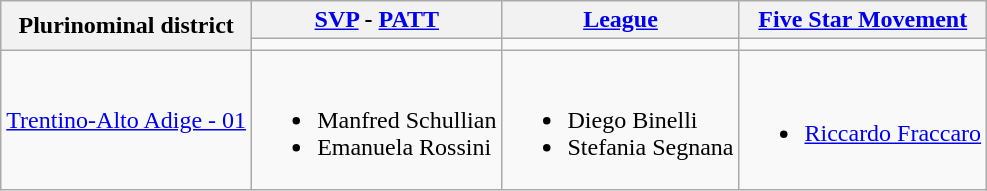<table class="wikitable">
<tr>
<th rowspan="2">Plurinominal district</th>
<th><a href='#'>SVP</a> - <a href='#'>PATT</a></th>
<th><a href='#'>League</a></th>
<th><a href='#'>Five Star Movement</a></th>
</tr>
<tr>
<td bgcolor=></td>
<td bgcolor=></td>
<td bgcolor=></td>
</tr>
<tr>
<td><a href='#'>Trentino-Alto Adige - 01</a></td>
<td><br><ul><li>Manfred Schullian</li><li>Emanuela Rossini</li></ul></td>
<td><br><ul><li>Diego Binelli</li><li>Stefania Segnana</li></ul></td>
<td><br><ul><li><a href='#'>Riccardo Fraccaro</a></li></ul></td>
</tr>
</table>
